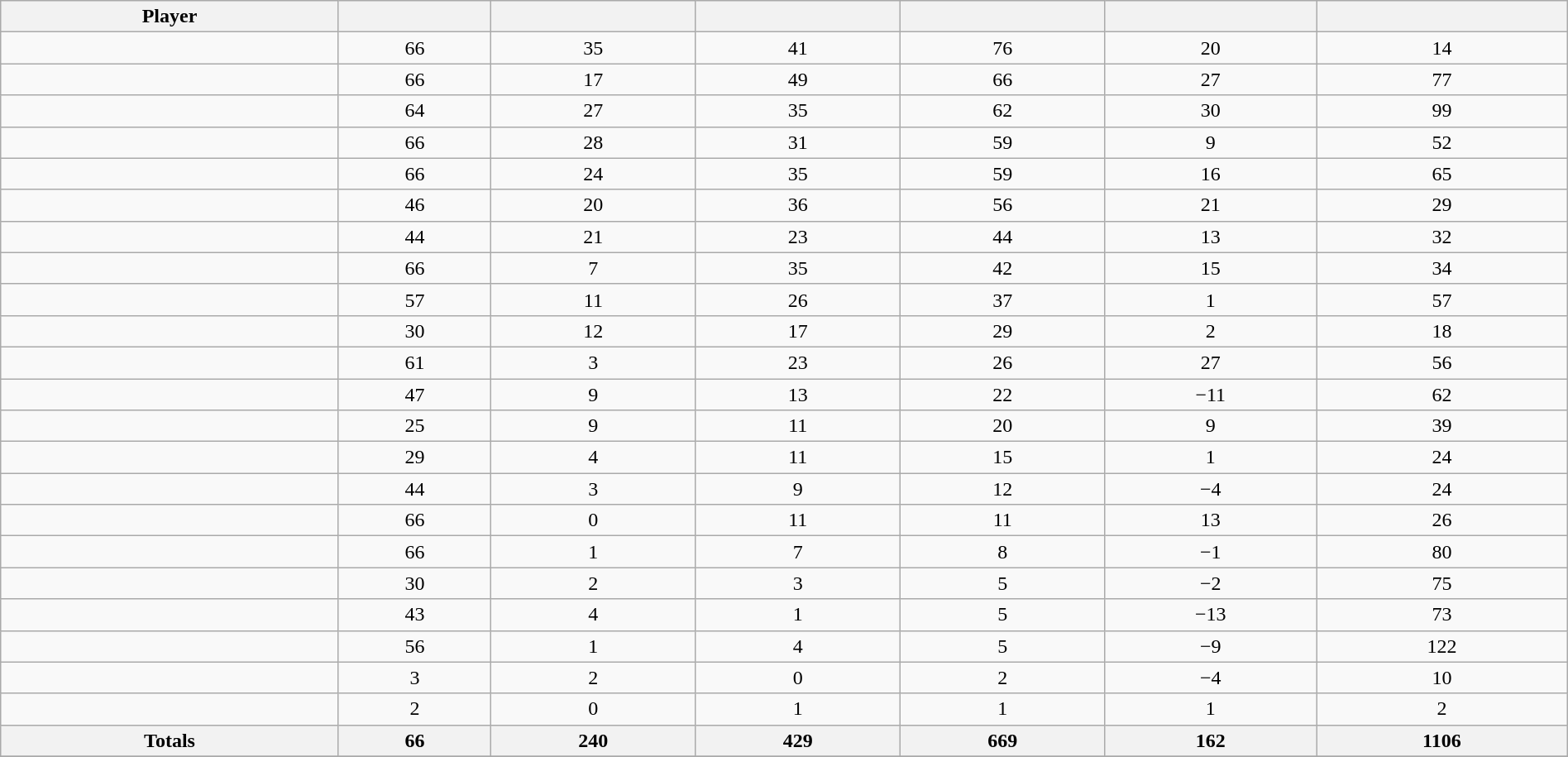<table class="wikitable sortable" style="width:100%;">
<tr align=center>
<th>Player</th>
<th></th>
<th></th>
<th></th>
<th></th>
<th data-sort-type="number"></th>
<th></th>
</tr>
<tr align=center>
<td></td>
<td>66</td>
<td>35</td>
<td>41</td>
<td>76</td>
<td>20</td>
<td>14</td>
</tr>
<tr align=center>
<td></td>
<td>66</td>
<td>17</td>
<td>49</td>
<td>66</td>
<td>27</td>
<td>77</td>
</tr>
<tr align=center>
<td></td>
<td>64</td>
<td>27</td>
<td>35</td>
<td>62</td>
<td>30</td>
<td>99</td>
</tr>
<tr align=center>
<td></td>
<td>66</td>
<td>28</td>
<td>31</td>
<td>59</td>
<td>9</td>
<td>52</td>
</tr>
<tr align=center>
<td></td>
<td>66</td>
<td>24</td>
<td>35</td>
<td>59</td>
<td>16</td>
<td>65</td>
</tr>
<tr align=center>
<td></td>
<td>46</td>
<td>20</td>
<td>36</td>
<td>56</td>
<td>21</td>
<td>29</td>
</tr>
<tr align=center>
<td></td>
<td>44</td>
<td>21</td>
<td>23</td>
<td>44</td>
<td>13</td>
<td>32</td>
</tr>
<tr align=center>
<td></td>
<td>66</td>
<td>7</td>
<td>35</td>
<td>42</td>
<td>15</td>
<td>34</td>
</tr>
<tr align=center>
<td></td>
<td>57</td>
<td>11</td>
<td>26</td>
<td>37</td>
<td>1</td>
<td>57</td>
</tr>
<tr align=center>
<td></td>
<td>30</td>
<td>12</td>
<td>17</td>
<td>29</td>
<td>2</td>
<td>18</td>
</tr>
<tr align=center>
<td></td>
<td>61</td>
<td>3</td>
<td>23</td>
<td>26</td>
<td>27</td>
<td>56</td>
</tr>
<tr align=center>
<td></td>
<td>47</td>
<td>9</td>
<td>13</td>
<td>22</td>
<td>−11</td>
<td>62</td>
</tr>
<tr align=center>
<td></td>
<td>25</td>
<td>9</td>
<td>11</td>
<td>20</td>
<td>9</td>
<td>39</td>
</tr>
<tr align=center>
<td></td>
<td>29</td>
<td>4</td>
<td>11</td>
<td>15</td>
<td>1</td>
<td>24</td>
</tr>
<tr align=center>
<td></td>
<td>44</td>
<td>3</td>
<td>9</td>
<td>12</td>
<td>−4</td>
<td>24</td>
</tr>
<tr align=center>
<td></td>
<td>66</td>
<td>0</td>
<td>11</td>
<td>11</td>
<td>13</td>
<td>26</td>
</tr>
<tr align=center>
<td></td>
<td>66</td>
<td>1</td>
<td>7</td>
<td>8</td>
<td>−1</td>
<td>80</td>
</tr>
<tr align=center>
<td></td>
<td>30</td>
<td>2</td>
<td>3</td>
<td>5</td>
<td>−2</td>
<td>75</td>
</tr>
<tr align=center>
<td></td>
<td>43</td>
<td>4</td>
<td>1</td>
<td>5</td>
<td>−13</td>
<td>73</td>
</tr>
<tr align=center>
<td></td>
<td>56</td>
<td>1</td>
<td>4</td>
<td>5</td>
<td>−9</td>
<td>122</td>
</tr>
<tr align=center>
<td></td>
<td>3</td>
<td>2</td>
<td>0</td>
<td>2</td>
<td>−4</td>
<td>10</td>
</tr>
<tr align=center>
<td></td>
<td>2</td>
<td>0</td>
<td>1</td>
<td>1</td>
<td>1</td>
<td>2</td>
</tr>
<tr class="unsortable">
<th>Totals</th>
<th>66</th>
<th>240</th>
<th>429</th>
<th>669</th>
<th>162</th>
<th>1106</th>
</tr>
<tr>
</tr>
</table>
